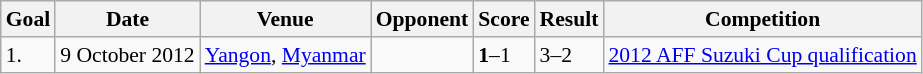<table class="wikitable" style="font-size:90%;">
<tr>
<th>Goal</th>
<th>Date</th>
<th>Venue</th>
<th>Opponent</th>
<th>Score</th>
<th>Result</th>
<th>Competition</th>
</tr>
<tr>
<td>1.</td>
<td>9 October 2012</td>
<td><a href='#'>Yangon</a>, <a href='#'>Myanmar</a></td>
<td></td>
<td><strong>1</strong>–1</td>
<td>3–2</td>
<td><a href='#'>2012 AFF Suzuki Cup qualification</a></td>
</tr>
</table>
